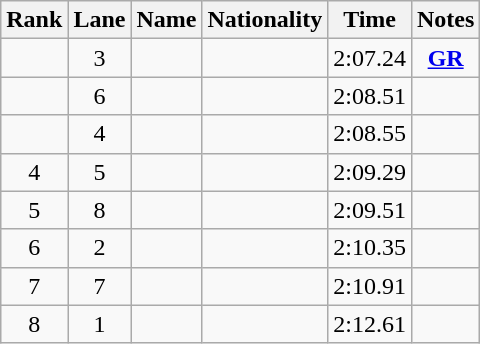<table class="wikitable sortable" style="text-align:center">
<tr>
<th>Rank</th>
<th>Lane</th>
<th>Name</th>
<th>Nationality</th>
<th>Time</th>
<th>Notes</th>
</tr>
<tr>
<td></td>
<td>3</td>
<td align=left></td>
<td align=left></td>
<td>2:07.24</td>
<td><strong><a href='#'>GR</a></strong></td>
</tr>
<tr>
<td></td>
<td>6</td>
<td align=left></td>
<td align=left></td>
<td>2:08.51</td>
<td></td>
</tr>
<tr>
<td></td>
<td>4</td>
<td align=left></td>
<td align=left></td>
<td>2:08.55</td>
<td></td>
</tr>
<tr>
<td>4</td>
<td>5</td>
<td align=left></td>
<td align=left></td>
<td>2:09.29</td>
<td></td>
</tr>
<tr>
<td>5</td>
<td>8</td>
<td align=left></td>
<td align=left></td>
<td>2:09.51</td>
<td></td>
</tr>
<tr>
<td>6</td>
<td>2</td>
<td align=left></td>
<td align=left></td>
<td>2:10.35</td>
<td></td>
</tr>
<tr>
<td>7</td>
<td>7</td>
<td align=left></td>
<td align=left></td>
<td>2:10.91</td>
<td></td>
</tr>
<tr>
<td>8</td>
<td>1</td>
<td align=left></td>
<td align=left></td>
<td>2:12.61</td>
<td></td>
</tr>
</table>
